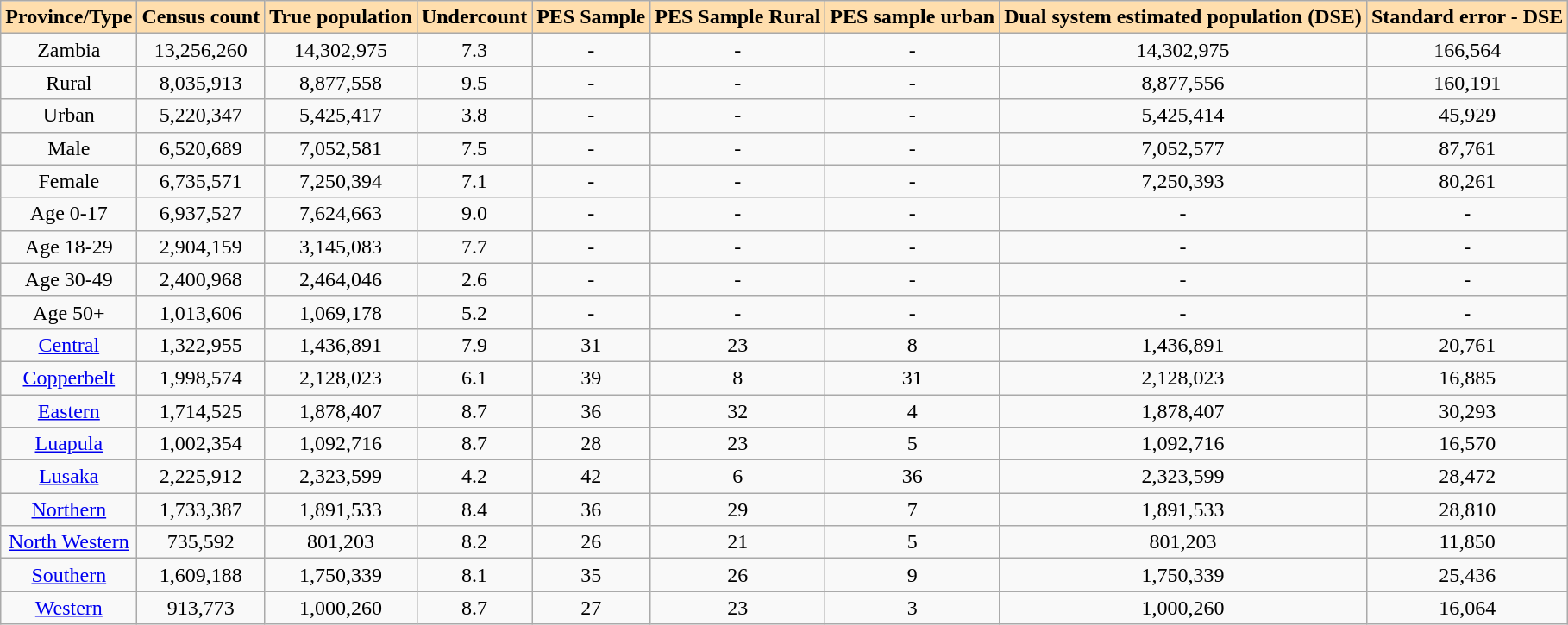<table class="wikitable sortable collapsible" style="text-align: center;">
<tr>
<th style="background:navajowhite;">Province/Type</th>
<th style="background:navajowhite;">Census count</th>
<th style="background:navajowhite;">True population</th>
<th style="background:navajowhite;">Undercount</th>
<th style="background:navajowhite;">PES Sample</th>
<th style="background:navajowhite;">PES Sample Rural</th>
<th style="background:navajowhite;">PES sample urban</th>
<th style="background:navajowhite;">Dual system estimated population (DSE)</th>
<th style="background:navajowhite;">Standard error - DSE</th>
</tr>
<tr>
<td>Zambia</td>
<td>13,256,260</td>
<td>14,302,975</td>
<td>7.3</td>
<td>-</td>
<td>-</td>
<td>-</td>
<td>14,302,975</td>
<td>166,564</td>
</tr>
<tr>
<td>Rural</td>
<td>8,035,913</td>
<td>8,877,558</td>
<td>9.5</td>
<td>-</td>
<td>-</td>
<td>-</td>
<td>8,877,556</td>
<td>160,191</td>
</tr>
<tr>
<td>Urban</td>
<td>5,220,347</td>
<td>5,425,417</td>
<td>3.8</td>
<td>-</td>
<td>-</td>
<td>-</td>
<td>5,425,414</td>
<td>45,929</td>
</tr>
<tr>
<td>Male</td>
<td>6,520,689</td>
<td>7,052,581</td>
<td>7.5</td>
<td>-</td>
<td>-</td>
<td>-</td>
<td>7,052,577</td>
<td>87,761</td>
</tr>
<tr>
<td>Female</td>
<td>6,735,571</td>
<td>7,250,394</td>
<td>7.1</td>
<td>-</td>
<td>-</td>
<td>-</td>
<td>7,250,393</td>
<td>80,261</td>
</tr>
<tr>
<td>Age 0-17</td>
<td>6,937,527</td>
<td>7,624,663</td>
<td>9.0</td>
<td>-</td>
<td>-</td>
<td>-</td>
<td>-</td>
<td>-</td>
</tr>
<tr>
<td>Age 18-29</td>
<td>2,904,159</td>
<td>3,145,083</td>
<td>7.7</td>
<td>-</td>
<td>-</td>
<td>-</td>
<td>-</td>
<td>-</td>
</tr>
<tr>
<td>Age 30-49</td>
<td>2,400,968</td>
<td>2,464,046</td>
<td>2.6</td>
<td>-</td>
<td>-</td>
<td>-</td>
<td>-</td>
<td>-</td>
</tr>
<tr>
<td>Age 50+</td>
<td>1,013,606</td>
<td>1,069,178</td>
<td>5.2</td>
<td>-</td>
<td>-</td>
<td>-</td>
<td>-</td>
<td>-</td>
</tr>
<tr>
<td><a href='#'>Central</a></td>
<td>1,322,955</td>
<td>1,436,891</td>
<td>7.9</td>
<td>31</td>
<td>23</td>
<td>8</td>
<td>1,436,891</td>
<td>20,761</td>
</tr>
<tr>
<td><a href='#'>Copperbelt</a></td>
<td>1,998,574</td>
<td>2,128,023</td>
<td>6.1</td>
<td>39</td>
<td>8</td>
<td>31</td>
<td>2,128,023</td>
<td>16,885</td>
</tr>
<tr>
<td><a href='#'>Eastern</a></td>
<td>1,714,525</td>
<td>1,878,407</td>
<td>8.7</td>
<td>36</td>
<td>32</td>
<td>4</td>
<td>1,878,407</td>
<td>30,293</td>
</tr>
<tr>
<td><a href='#'>Luapula</a></td>
<td>1,002,354</td>
<td>1,092,716</td>
<td>8.7</td>
<td>28</td>
<td>23</td>
<td>5</td>
<td>1,092,716</td>
<td>16,570</td>
</tr>
<tr>
<td><a href='#'>Lusaka</a></td>
<td>2,225,912</td>
<td>2,323,599</td>
<td>4.2</td>
<td>42</td>
<td>6</td>
<td>36</td>
<td>2,323,599</td>
<td>28,472</td>
</tr>
<tr>
<td><a href='#'>Northern</a></td>
<td>1,733,387</td>
<td>1,891,533</td>
<td>8.4</td>
<td>36</td>
<td>29</td>
<td>7</td>
<td>1,891,533</td>
<td>28,810</td>
</tr>
<tr>
<td><a href='#'>North Western</a></td>
<td>735,592</td>
<td>801,203</td>
<td>8.2</td>
<td>26</td>
<td>21</td>
<td>5</td>
<td>801,203</td>
<td>11,850</td>
</tr>
<tr>
<td><a href='#'>Southern</a></td>
<td>1,609,188</td>
<td>1,750,339</td>
<td>8.1</td>
<td>35</td>
<td>26</td>
<td>9</td>
<td>1,750,339</td>
<td>25,436</td>
</tr>
<tr>
<td><a href='#'>Western</a></td>
<td>913,773</td>
<td>1,000,260</td>
<td>8.7</td>
<td>27</td>
<td>23</td>
<td>3</td>
<td>1,000,260</td>
<td>16,064</td>
</tr>
</table>
